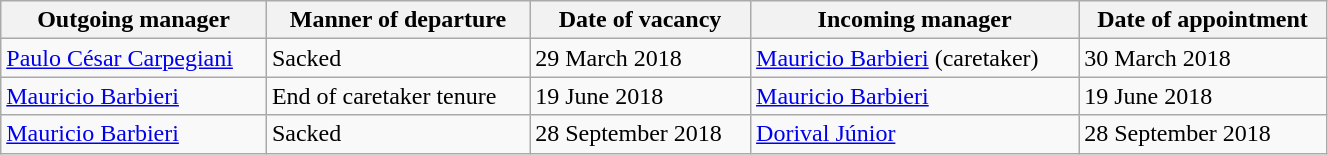<table class="wikitable" width="70%" |>
<tr>
<th>Outgoing manager</th>
<th>Manner of departure</th>
<th>Date of vacancy</th>
<th>Incoming manager</th>
<th>Date of appointment</th>
</tr>
<tr>
<td> <a href='#'>Paulo César Carpegiani</a></td>
<td>Sacked</td>
<td>29 March 2018</td>
<td> <a href='#'>Mauricio Barbieri</a> (caretaker)</td>
<td>30 March 2018</td>
</tr>
<tr>
<td> <a href='#'>Mauricio Barbieri</a></td>
<td>End of caretaker tenure</td>
<td>19 June 2018</td>
<td> <a href='#'>Mauricio Barbieri</a></td>
<td>19 June 2018</td>
</tr>
<tr>
<td> <a href='#'>Mauricio Barbieri</a></td>
<td>Sacked</td>
<td>28 September 2018</td>
<td> <a href='#'>Dorival Júnior</a></td>
<td>28 September 2018</td>
</tr>
</table>
